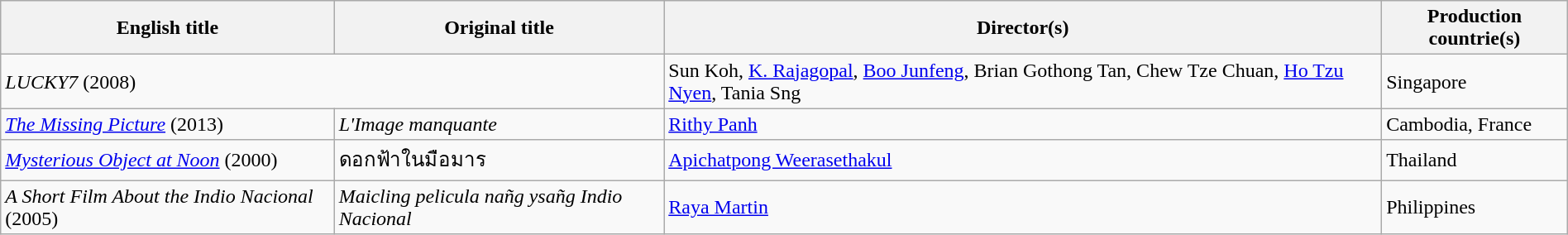<table class="sortable wikitable" style="width:100%; margin-bottom:4px">
<tr>
<th scope="col">English title</th>
<th scope="col">Original title</th>
<th scope="col">Director(s)</th>
<th scope="col">Production countrie(s)</th>
</tr>
<tr>
<td colspan="2"><em>LUCKY7</em> (2008)</td>
<td>Sun Koh, <a href='#'>K. Rajagopal</a>, <a href='#'>Boo Junfeng</a>, Brian Gothong Tan, Chew Tze Chuan, <a href='#'>Ho Tzu Nyen</a>, Tania Sng</td>
<td>Singapore</td>
</tr>
<tr>
<td><em><a href='#'>The Missing Picture</a></em> (2013)</td>
<td><em>L'Image manquante</em></td>
<td><a href='#'>Rithy Panh</a></td>
<td>Cambodia, France</td>
</tr>
<tr>
<td><em><a href='#'>Mysterious Object at Noon</a></em> (2000)</td>
<td>ดอกฟ้าในมือมาร</td>
<td><a href='#'>Apichatpong Weerasethakul</a></td>
<td>Thailand</td>
</tr>
<tr>
<td><em>A Short Film About the Indio Nacional</em> (2005)</td>
<td><em>Maicling pelicula nañg ysañg Indio Nacional</em></td>
<td><a href='#'>Raya Martin</a></td>
<td>Philippines</td>
</tr>
</table>
